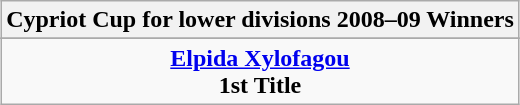<table class="wikitable" style="text-align: center; margin: 0 auto;">
<tr>
<th>Cypriot Cup for lower divisions 2008–09 Winners</th>
</tr>
<tr>
</tr>
<tr>
<td><strong><a href='#'>Elpida Xylofagou</a></strong><br><strong>1st Title</strong></td>
</tr>
</table>
